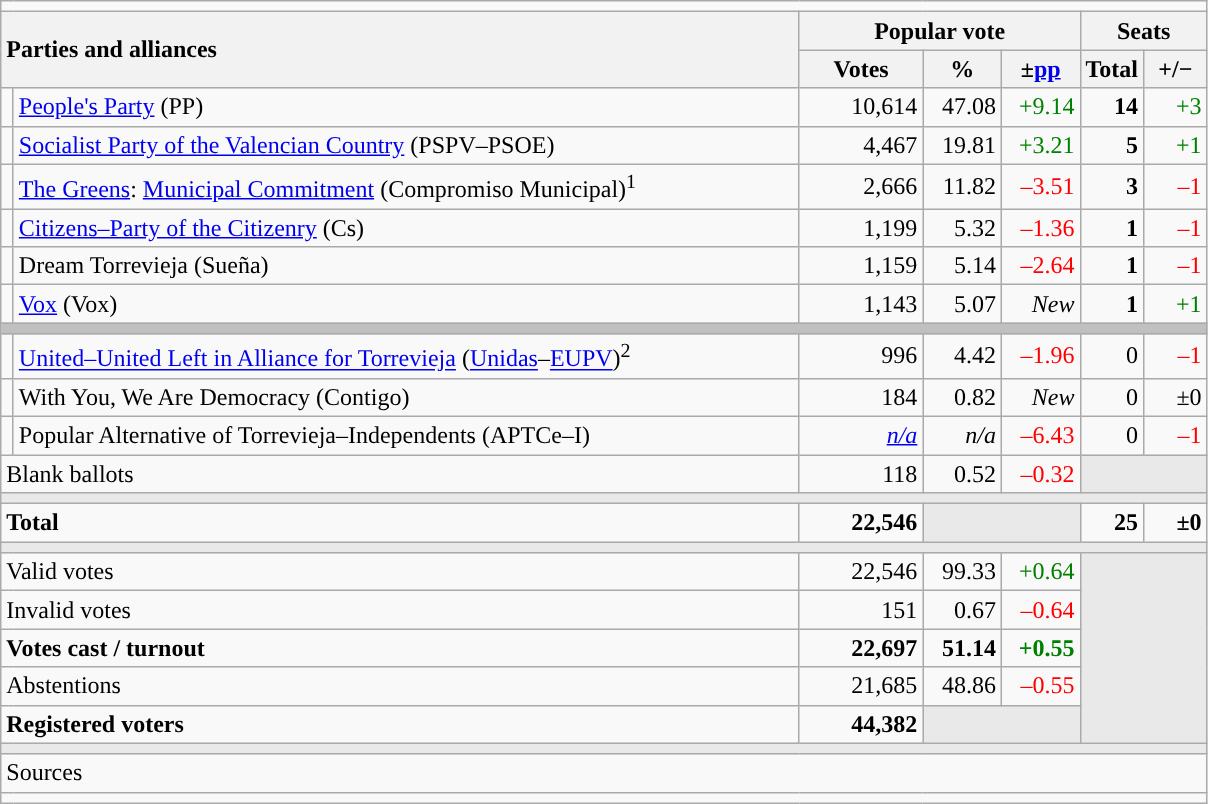<table class="wikitable" style="text-align:right;">
<tr>
<td colspan="7"></td>
</tr>
<tr>
<th style="text-align:left;" rowspan="2" colspan="2" width="525">Parties and alliances</th>
<th colspan="3">Popular vote</th>
<th colspan="2">Seats</th>
</tr>
<tr>
<th width="75">Votes</th>
<th width="45">%</th>
<th width="45">±<a href='#'>pp</a></th>
<th width="35">Total</th>
<th width="35">+/−</th>
</tr>
<tr>
<td width="1" style="color:inherit;background:"></td>
<td align="left"><a href='#'>People's Party</a> (PP)</td>
<td>10,614</td>
<td>47.08</td>
<td style="color:green;">+9.14</td>
<td><strong>14</strong></td>
<td style="color:green;">+3</td>
</tr>
<tr>
<td style="color:inherit;background:"></td>
<td align="left"><a href='#'>Socialist Party of the Valencian Country</a> (PSPV–PSOE)</td>
<td>4,467</td>
<td>19.81</td>
<td style="color:green;">+3.21</td>
<td><strong>5</strong></td>
<td style="color:green;">+1</td>
</tr>
<tr>
<td style="color:inherit;background:"></td>
<td align="left"><a href='#'>The Greens</a>: <a href='#'>Municipal Commitment</a> (Compromiso Municipal)<sup>1</sup></td>
<td>2,666</td>
<td>11.82</td>
<td style="color:red;">–3.51</td>
<td><strong>3</strong></td>
<td style="color:red;">–1</td>
</tr>
<tr>
<td style="color:inherit;background:"></td>
<td align="left"><a href='#'>Citizens–Party of the Citizenry</a> (Cs)</td>
<td>1,199</td>
<td>5.32</td>
<td style="color:red;">–1.36</td>
<td><strong>1</strong></td>
<td style="color:red;">–1</td>
</tr>
<tr>
<td style="color:inherit;background:"></td>
<td align="left">Dream Torrevieja (Sueña)</td>
<td>1,159</td>
<td>5.14</td>
<td style="color:red;">–2.64</td>
<td><strong>1</strong></td>
<td style="color:red;">–1</td>
</tr>
<tr>
<td style="color:inherit;background:"></td>
<td align="left"><a href='#'>Vox</a> (Vox)</td>
<td>1,143</td>
<td>5.07</td>
<td><em>New</em></td>
<td><strong>1</strong></td>
<td style="color:green;">+1</td>
</tr>
<tr>
<td colspan="7" bgcolor="#C0C0C0"></td>
</tr>
<tr>
<td style="color:inherit;background:"></td>
<td align="left"><a href='#'>United–United Left in Alliance for Torrevieja</a> (<a href='#'>Unidas</a>–<a href='#'>EUPV</a>)<sup>2</sup></td>
<td>996</td>
<td>4.42</td>
<td style="color:red;">–1.96</td>
<td>0</td>
<td style="color:red;">–1</td>
</tr>
<tr>
<td style="color:inherit;background:"></td>
<td align="left">With You, We Are Democracy (Contigo)</td>
<td>184</td>
<td>0.82</td>
<td><em>New</em></td>
<td>0</td>
<td>±0</td>
</tr>
<tr>
<td style="color:inherit;background:"></td>
<td align="left">Popular Alternative of Torrevieja–Independents (APTCe–I)</td>
<td><em><a href='#'>n/a</a></em></td>
<td><em>n/a</em></td>
<td style="color:red;">–6.43</td>
<td>0</td>
<td style="color:red;">–1</td>
</tr>
<tr>
<td align="left" colspan="2">Blank ballots</td>
<td>118</td>
<td>0.52</td>
<td style="color:red;">–0.32</td>
<td bgcolor="#E9E9E9" colspan="2"></td>
</tr>
<tr>
<td colspan="7" bgcolor="#E9E9E9"></td>
</tr>
<tr style="font-weight:bold;">
<td align="left" colspan="2">Total</td>
<td>22,546</td>
<td bgcolor="#E9E9E9" colspan="2"></td>
<td>25</td>
<td>±0</td>
</tr>
<tr>
<td colspan="7" bgcolor="#E9E9E9"></td>
</tr>
<tr>
<td align="left" colspan="2">Valid votes</td>
<td>22,546</td>
<td>99.33</td>
<td style="color:green;">+0.64</td>
<td bgcolor="#E9E9E9" colspan="2" rowspan="5"></td>
</tr>
<tr>
<td align="left" colspan="2">Invalid votes</td>
<td>151</td>
<td>0.67</td>
<td style="color:red;">–0.64</td>
</tr>
<tr style="font-weight:bold;">
<td align="left" colspan="2">Votes cast / turnout</td>
<td>22,697</td>
<td>51.14</td>
<td style="color:green;">+0.55</td>
</tr>
<tr>
<td align="left" colspan="2">Abstentions</td>
<td>21,685</td>
<td>48.86</td>
<td style="color:red;">–0.55</td>
</tr>
<tr style="font-weight:bold;">
<td align="left" colspan="2">Registered voters</td>
<td>44,382</td>
<td bgcolor="#E9E9E9" colspan="2"></td>
</tr>
<tr>
<td colspan="7" bgcolor="#E9E9E9"></td>
</tr>
<tr>
<td align="left" colspan="7">Sources</td>
</tr>
<tr>
<td colspan="7" style="text-align:left; max-width:790px;"></td>
</tr>
</table>
